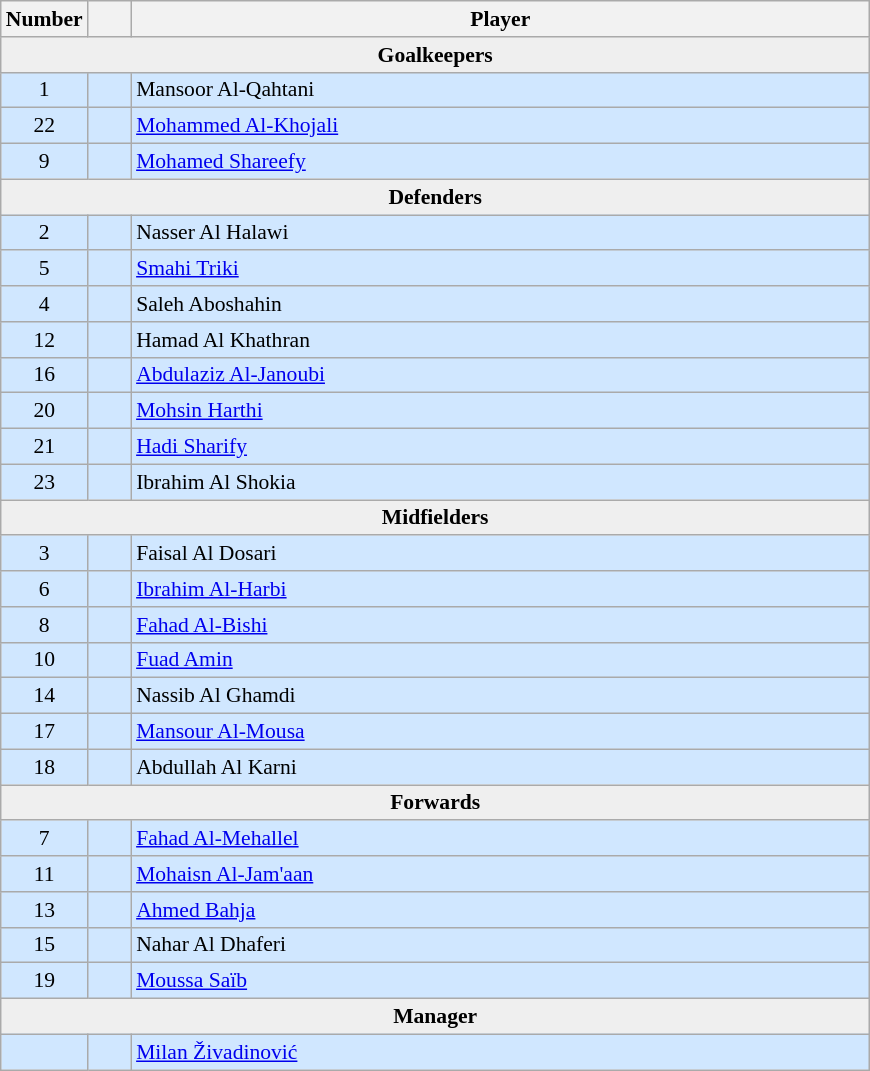<table class="wikitable mw-collapsible mw-collapsed" align=center cellspacing="0" cellpadding="20" style="border:1px solid #AAAAAA;font-size:90%">
<tr>
<th width=10%>Number</th>
<th width=5%></th>
<th !width=20%>Player</th>
</tr>
<tr>
<th colspan=6 style="background:#EFEFEF">Goalkeepers</th>
</tr>
<tr style="background:#D0E7FF">
<td style="text-align:center"center>1</td>
<td style="text-align:center"></td>
<td>Mansoor Al-Qahtani</td>
</tr>
<tr style="background:#D0E7FF">
<td style="text-align:center">22</td>
<td style="text-align:center"></td>
<td><a href='#'>Mohammed Al-Khojali</a></td>
</tr>
<tr style="background:#D0E7FF">
<td style="text-align:center">9</td>
<td style="text-align:center"></td>
<td><a href='#'>Mohamed Shareefy</a></td>
</tr>
<tr>
<th colspan=6 style="background:#EFEFEF">Defenders</th>
</tr>
<tr style="background:#D0E7FF">
<td style="text-align:center">2</td>
<td style="text-align:center"></td>
<td>Nasser Al Halawi</td>
</tr>
<tr style="background:#D0E7FF">
<td style="text-align:center">5</td>
<td style="text-align:center"></td>
<td><a href='#'>Smahi Triki</a></td>
</tr>
<tr style="background:#D0E7FF">
<td style="text-align:center">4</td>
<td style="text-align:center"></td>
<td>Saleh Aboshahin</td>
</tr>
<tr style="background:#D0E7FF">
<td style="text-align:center">12</td>
<td style="text-align:center"></td>
<td>Hamad Al Khathran</td>
</tr>
<tr style="background:#D0E7FF">
<td style="text-align:center">16</td>
<td style="text-align:center"></td>
<td><a href='#'>Abdulaziz Al-Janoubi</a></td>
</tr>
<tr style="background:#D0E7FF">
<td style="text-align:center">20</td>
<td style="text-align:center"></td>
<td><a href='#'>Mohsin Harthi</a></td>
</tr>
<tr style="background:#D0E7FF">
<td style="text-align:center">21</td>
<td style="text-align:center"></td>
<td><a href='#'>Hadi Sharify</a></td>
</tr>
<tr style="background:#D0E7FF">
<td style="text-align:center">23</td>
<td style="text-align:center"></td>
<td>Ibrahim Al Shokia</td>
</tr>
<tr>
<th colspan=6 style="background:#EFEFEF">Midfielders</th>
</tr>
<tr style="background:#D0E7FF">
<td style="text-align:center">3</td>
<td style="text-align:center"></td>
<td>Faisal Al Dosari</td>
</tr>
<tr style="background:#D0E7FF">
<td style="text-align:center">6</td>
<td style="text-align:center"></td>
<td><a href='#'>Ibrahim Al-Harbi</a></td>
</tr>
<tr style="background:#D0E7FF">
<td style="text-align:center">8</td>
<td style="text-align:center"></td>
<td><a href='#'>Fahad Al-Bishi</a></td>
</tr>
<tr style="background:#D0E7FF">
<td style="text-align:center">10</td>
<td style="text-align:center"></td>
<td><a href='#'>Fuad Amin</a></td>
</tr>
<tr style="background:#D0E7FF">
<td style="text-align:center">14</td>
<td style="text-align:center"></td>
<td>Nassib Al Ghamdi</td>
</tr>
<tr style="background:#D0E7FF">
<td style="text-align:center">17</td>
<td style="text-align:center"></td>
<td><a href='#'>Mansour Al-Mousa</a></td>
</tr>
<tr style="background:#D0E7FF">
<td style="text-align:center">18</td>
<td style="text-align:center"></td>
<td>Abdullah Al Karni</td>
</tr>
<tr>
<th colspan=6 style="background:#EFEFEF">Forwards</th>
</tr>
<tr style="background:#D0E7FF">
<td style="text-align:center">7</td>
<td style="text-align:center"></td>
<td><a href='#'>Fahad Al-Mehallel</a></td>
</tr>
<tr style="background:#D0E7FF">
<td style="text-align:center">11</td>
<td style="text-align:center"></td>
<td><a href='#'>Mohaisn Al-Jam'aan</a></td>
</tr>
<tr style="background:#D0E7FF">
<td style="text-align:center">13</td>
<td style="text-align:center"></td>
<td><a href='#'>Ahmed Bahja</a></td>
</tr>
<tr style="background:#D0E7FF">
<td style="text-align:center">15</td>
<td style="text-align:center"></td>
<td>Nahar Al Dhaferi</td>
</tr>
<tr style="background:#D0E7FF">
<td style="text-align:center">19</td>
<td style="text-align:center"></td>
<td><a href='#'>Moussa Saïb</a></td>
</tr>
<tr>
<th colspan=6 style="background:#EFEFEF">Manager</th>
</tr>
<tr style="background:#D0E7FF">
<td style="text-align:center"> </td>
<td style="text-align:center"></td>
<td><a href='#'>Milan Živadinović</a></td>
</tr>
</table>
